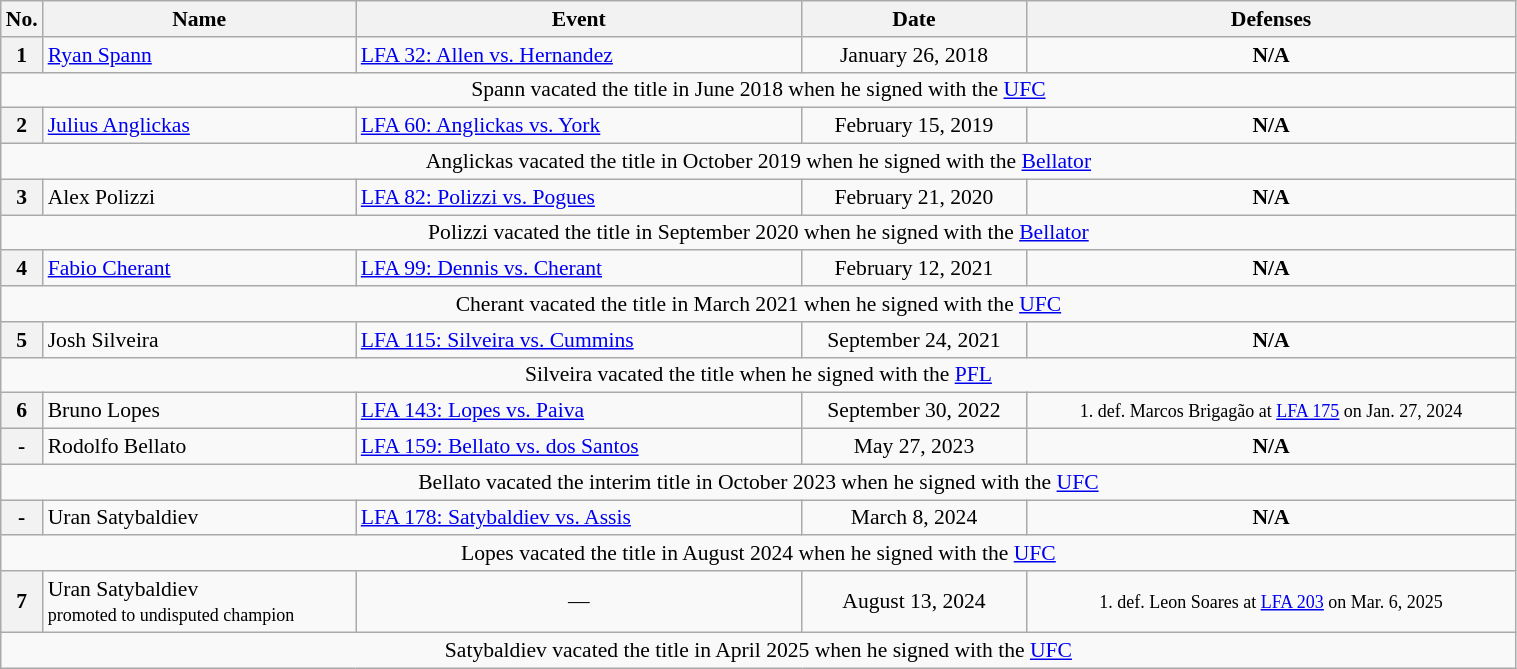<table class="wikitable" style="width:80%; font-size:90%">
<tr>
<th style= width:1%;">No.</th>
<th style= width:21%;">Name</th>
<th style= width:30%;">Event</th>
<th style=width:15%;">Date</th>
<th style= width:40%;">Defenses</th>
</tr>
<tr>
<th>1</th>
<td align=left> <a href='#'>Ryan Spann</a> <br></td>
<td align=left><a href='#'>LFA 32: Allen vs. Hernandez</a> <br></td>
<td align=center>January 26, 2018</td>
<td align=center><strong>N/A</strong></td>
</tr>
<tr>
<td align="center" colspan="6">Spann vacated the title in June 2018 when he signed with the <a href='#'>UFC</a></td>
</tr>
<tr>
<th>2</th>
<td align=left> <a href='#'>Julius Anglickas</a> <br></td>
<td align=left><a href='#'>LFA 60: Anglickas vs. York</a> <br></td>
<td align=center>February 15, 2019</td>
<td align=center><strong>N/A</strong></td>
</tr>
<tr>
<td align="center" colspan="6">Anglickas vacated the title in October 2019 when he signed with the <a href='#'>Bellator</a></td>
</tr>
<tr>
<th>3</th>
<td align=left> Alex Polizzi <br></td>
<td align=left><a href='#'>LFA 82: Polizzi vs. Pogues</a> <br></td>
<td align=center>February 21, 2020</td>
<td align=center><strong>N/A</strong></td>
</tr>
<tr>
<td align="center" colspan="6">Polizzi vacated the title in September 2020 when he signed with the <a href='#'>Bellator</a></td>
</tr>
<tr>
<th>4</th>
<td align=left> <a href='#'>Fabio Cherant</a> <br></td>
<td align=left><a href='#'>LFA 99: Dennis vs. Cherant</a> <br></td>
<td align=center>February 12, 2021</td>
<td align=center><strong>N/A</strong></td>
</tr>
<tr>
<td align="center" colspan="6">Cherant vacated the title in March 2021 when he signed with the <a href='#'>UFC</a></td>
</tr>
<tr>
<th>5</th>
<td align=left> Josh Silveira <br></td>
<td align=left><a href='#'>LFA  115: Silveira vs. Cummins</a> <br></td>
<td align=center>September 24, 2021</td>
<td align=center><strong>N/A</strong></td>
</tr>
<tr>
<td align="center" colspan="6">Silveira vacated the title when he signed with the <a href='#'>PFL</a></td>
</tr>
<tr>
<th>6</th>
<td align=left> Bruno Lopes <br></td>
<td align=left><a href='#'>LFA  143: Lopes vs. Paiva</a> <br></td>
<td align=center>September 30, 2022</td>
<td align=center><small>1. def. Marcos Brigagão at <a href='#'>LFA 175</a> on Jan. 27, 2024</small></td>
</tr>
<tr>
<th>-</th>
<td align=left> Rodolfo Bellato <br></td>
<td align=left><a href='#'>LFA 159: Bellato vs. dos Santos</a> <br></td>
<td align=center>May 27, 2023</td>
<td align=center><strong>N/A</strong></td>
</tr>
<tr>
<td align="center" colspan="6">Bellato vacated the interim title in October 2023 when he signed with the <a href='#'>UFC</a></td>
</tr>
<tr>
<th>-</th>
<td align=left> Uran Satybaldiev <br></td>
<td align=left><a href='#'>LFA 178: Satybaldiev vs. Assis</a> <br></td>
<td align=center>March 8, 2024</td>
<td align=center><strong>N/A</strong></td>
</tr>
<tr>
<td align="center" colspan="6">Lopes vacated the title in August 2024 when he signed with the <a href='#'>UFC</a></td>
</tr>
<tr>
<th>7</th>
<td align=left> Uran Satybaldiev <br><small>promoted to undisputed champion</small></td>
<td align=center>—</td>
<td align=center>August 13, 2024</td>
<td align=center><small>1. def. Leon Soares at <a href='#'>LFA 203</a> on Mar. 6, 2025</small></td>
</tr>
<tr>
<td align="center" colspan="6">Satybaldiev vacated the title in April 2025 when he signed with the <a href='#'>UFC</a></td>
</tr>
</table>
